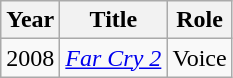<table class="wikitable">
<tr>
<th>Year</th>
<th>Title</th>
<th>Role</th>
</tr>
<tr>
<td>2008</td>
<td><em><a href='#'>Far Cry 2</a></em></td>
<td>Voice</td>
</tr>
</table>
